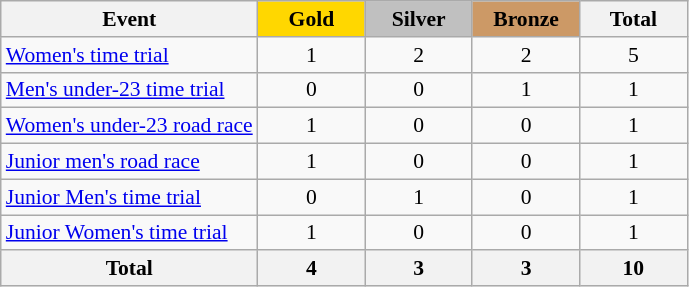<table class="wikitable sortable" border="1" style="text-align:center; font-size:90%;">
<tr>
<th style="width:15:em;">Event</th>
<td style="background:gold; width:4.5em; font-weight:bold;">Gold</td>
<td style="background:silver; width:4.5em; font-weight:bold;">Silver</td>
<td style="background:#cc9966; width:4.5em; font-weight:bold;">Bronze</td>
<th style="width:4.5em;">Total</th>
</tr>
<tr>
<td align=left><a href='#'>Women's time trial</a></td>
<td>1</td>
<td>2</td>
<td>2</td>
<td>5</td>
</tr>
<tr>
<td align=left><a href='#'>Men's under-23 time trial</a></td>
<td>0</td>
<td>0</td>
<td>1</td>
<td>1</td>
</tr>
<tr>
<td align=left><a href='#'>Women's under-23 road race</a></td>
<td>1</td>
<td>0</td>
<td>0</td>
<td>1</td>
</tr>
<tr>
<td align=left><a href='#'>Junior men's road race</a></td>
<td>1</td>
<td>0</td>
<td>0</td>
<td>1</td>
</tr>
<tr>
<td align=left><a href='#'>Junior Men's time trial</a></td>
<td>0</td>
<td>1</td>
<td>0</td>
<td>1</td>
</tr>
<tr>
<td align=left><a href='#'>Junior Women's time trial</a></td>
<td>1</td>
<td>0</td>
<td>0</td>
<td>1</td>
</tr>
<tr>
<th>Total</th>
<th>4</th>
<th>3</th>
<th>3</th>
<th>10</th>
</tr>
</table>
